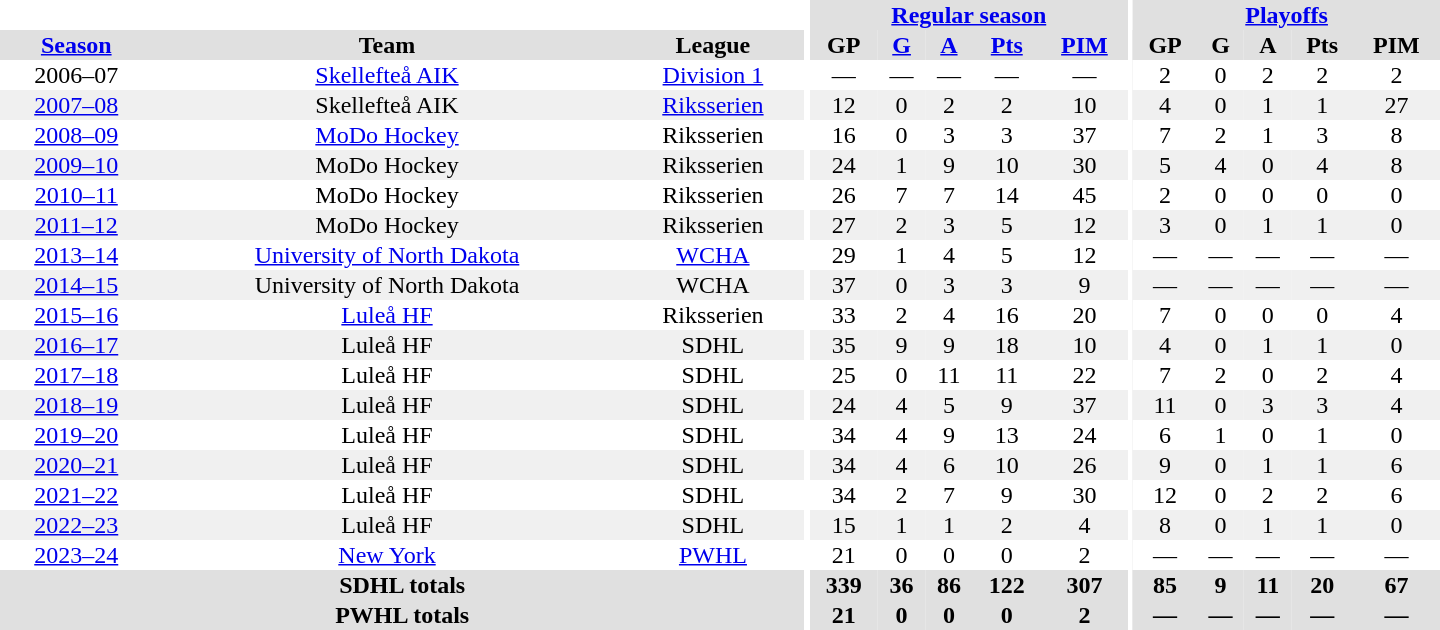<table border="0" cellpadding="1" cellspacing="0" style="text-align:center; width:60em">
<tr bgcolor="#e0e0e0">
<th colspan="3" bgcolor="#ffffff"></th>
<th rowspan="100" bgcolor="#ffffff"></th>
<th colspan="5"><a href='#'>Regular season</a></th>
<th rowspan="100" bgcolor="#ffffff"></th>
<th colspan="5"><a href='#'>Playoffs</a></th>
</tr>
<tr bgcolor="#e0e0e0">
<th><a href='#'>Season</a></th>
<th>Team</th>
<th>League</th>
<th>GP</th>
<th><a href='#'>G</a></th>
<th><a href='#'>A</a></th>
<th><a href='#'>Pts</a></th>
<th><a href='#'>PIM</a></th>
<th>GP</th>
<th>G</th>
<th>A</th>
<th>Pts</th>
<th>PIM</th>
</tr>
<tr>
<td>2006–07</td>
<td><a href='#'>Skellefteå AIK</a></td>
<td><a href='#'>Division 1</a></td>
<td>—</td>
<td>—</td>
<td>—</td>
<td>—</td>
<td>—</td>
<td>2</td>
<td>0</td>
<td>2</td>
<td>2</td>
<td>2</td>
</tr>
<tr bgcolor="#f0f0f0">
<td><a href='#'>2007–08</a></td>
<td>Skellefteå AIK</td>
<td><a href='#'>Riksserien</a></td>
<td>12</td>
<td>0</td>
<td>2</td>
<td>2</td>
<td>10</td>
<td>4</td>
<td>0</td>
<td>1</td>
<td>1</td>
<td>27</td>
</tr>
<tr>
<td><a href='#'>2008–09</a></td>
<td><a href='#'>MoDo Hockey</a></td>
<td>Riksserien</td>
<td>16</td>
<td>0</td>
<td>3</td>
<td>3</td>
<td>37</td>
<td>7</td>
<td>2</td>
<td>1</td>
<td>3</td>
<td>8</td>
</tr>
<tr bgcolor="#f0f0f0">
<td><a href='#'>2009–10</a></td>
<td>MoDo Hockey</td>
<td>Riksserien</td>
<td>24</td>
<td>1</td>
<td>9</td>
<td>10</td>
<td>30</td>
<td>5</td>
<td>4</td>
<td>0</td>
<td>4</td>
<td>8</td>
</tr>
<tr>
<td><a href='#'>2010–11</a></td>
<td>MoDo Hockey</td>
<td>Riksserien</td>
<td>26</td>
<td>7</td>
<td>7</td>
<td>14</td>
<td>45</td>
<td>2</td>
<td>0</td>
<td>0</td>
<td>0</td>
<td>0</td>
</tr>
<tr bgcolor="#f0f0f0">
<td><a href='#'>2011–12</a></td>
<td>MoDo Hockey</td>
<td>Riksserien</td>
<td>27</td>
<td>2</td>
<td>3</td>
<td>5</td>
<td>12</td>
<td>3</td>
<td>0</td>
<td>1</td>
<td>1</td>
<td>0</td>
</tr>
<tr>
<td><a href='#'>2013–14</a></td>
<td><a href='#'>University of North Dakota</a></td>
<td><a href='#'>WCHA</a></td>
<td>29</td>
<td>1</td>
<td>4</td>
<td>5</td>
<td>12</td>
<td>—</td>
<td>—</td>
<td>—</td>
<td>—</td>
<td>—</td>
</tr>
<tr bgcolor="#f0f0f0">
<td><a href='#'>2014–15</a></td>
<td>University of North Dakota</td>
<td>WCHA</td>
<td>37</td>
<td>0</td>
<td>3</td>
<td>3</td>
<td>9</td>
<td>—</td>
<td>—</td>
<td>—</td>
<td>—</td>
<td>—</td>
</tr>
<tr>
<td><a href='#'>2015–16</a></td>
<td><a href='#'>Luleå HF</a></td>
<td>Riksserien</td>
<td>33</td>
<td>2</td>
<td>4</td>
<td>16</td>
<td>20</td>
<td>7</td>
<td>0</td>
<td>0</td>
<td>0</td>
<td>4</td>
</tr>
<tr bgcolor="#f0f0f0">
<td><a href='#'>2016–17</a></td>
<td>Luleå HF</td>
<td>SDHL</td>
<td>35</td>
<td>9</td>
<td>9</td>
<td>18</td>
<td>10</td>
<td>4</td>
<td>0</td>
<td>1</td>
<td>1</td>
<td>0</td>
</tr>
<tr>
<td><a href='#'>2017–18</a></td>
<td>Luleå HF</td>
<td>SDHL</td>
<td>25</td>
<td>0</td>
<td>11</td>
<td>11</td>
<td>22</td>
<td>7</td>
<td>2</td>
<td>0</td>
<td>2</td>
<td>4</td>
</tr>
<tr bgcolor="#f0f0f0">
<td><a href='#'>2018–19</a></td>
<td>Luleå HF</td>
<td>SDHL</td>
<td>24</td>
<td>4</td>
<td>5</td>
<td>9</td>
<td>37</td>
<td>11</td>
<td>0</td>
<td>3</td>
<td>3</td>
<td>4</td>
</tr>
<tr>
<td><a href='#'>2019–20</a></td>
<td>Luleå HF</td>
<td>SDHL</td>
<td>34</td>
<td>4</td>
<td>9</td>
<td>13</td>
<td>24</td>
<td>6</td>
<td>1</td>
<td>0</td>
<td>1</td>
<td>0</td>
</tr>
<tr bgcolor="#f0f0f0">
<td><a href='#'>2020–21</a></td>
<td>Luleå HF</td>
<td>SDHL</td>
<td>34</td>
<td>4</td>
<td>6</td>
<td>10</td>
<td>26</td>
<td>9</td>
<td>0</td>
<td>1</td>
<td>1</td>
<td>6</td>
</tr>
<tr>
<td><a href='#'>2021–22</a></td>
<td>Luleå HF</td>
<td>SDHL</td>
<td>34</td>
<td>2</td>
<td>7</td>
<td>9</td>
<td>30</td>
<td>12</td>
<td>0</td>
<td>2</td>
<td>2</td>
<td>6</td>
</tr>
<tr bgcolor="#f0f0f0">
<td><a href='#'>2022–23</a></td>
<td>Luleå HF</td>
<td>SDHL</td>
<td>15</td>
<td>1</td>
<td>1</td>
<td>2</td>
<td>4</td>
<td>8</td>
<td>0</td>
<td>1</td>
<td>1</td>
<td>0</td>
</tr>
<tr>
<td><a href='#'>2023–24</a></td>
<td><a href='#'>New York</a></td>
<td><a href='#'>PWHL</a></td>
<td>21</td>
<td>0</td>
<td>0</td>
<td>0</td>
<td>2</td>
<td>—</td>
<td>—</td>
<td>—</td>
<td>—</td>
<td>—</td>
</tr>
<tr bgcolor="#e0e0e0">
<th colspan="3">SDHL totals</th>
<th>339</th>
<th>36</th>
<th>86</th>
<th>122</th>
<th>307</th>
<th>85</th>
<th>9</th>
<th>11</th>
<th>20</th>
<th>67</th>
</tr>
<tr bgcolor="#e0e0e0">
<th colspan="3">PWHL totals</th>
<th>21</th>
<th>0</th>
<th>0</th>
<th>0</th>
<th>2</th>
<th>—</th>
<th>—</th>
<th>—</th>
<th>—</th>
<th>—</th>
</tr>
</table>
